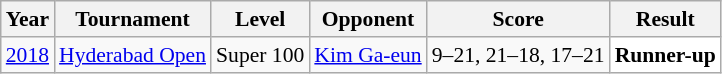<table class="sortable wikitable" style="font-size: 90%;">
<tr>
<th>Year</th>
<th>Tournament</th>
<th>Level</th>
<th>Opponent</th>
<th>Score</th>
<th>Result</th>
</tr>
<tr>
<td align="center"><a href='#'>2018</a></td>
<td align="left"><a href='#'>Hyderabad Open</a></td>
<td align="left">Super 100</td>
<td align="left"> <a href='#'>Kim Ga-eun</a></td>
<td align="left">9–21, 21–18, 17–21</td>
<td style="text-align:left; background:white"> <strong>Runner-up</strong></td>
</tr>
</table>
